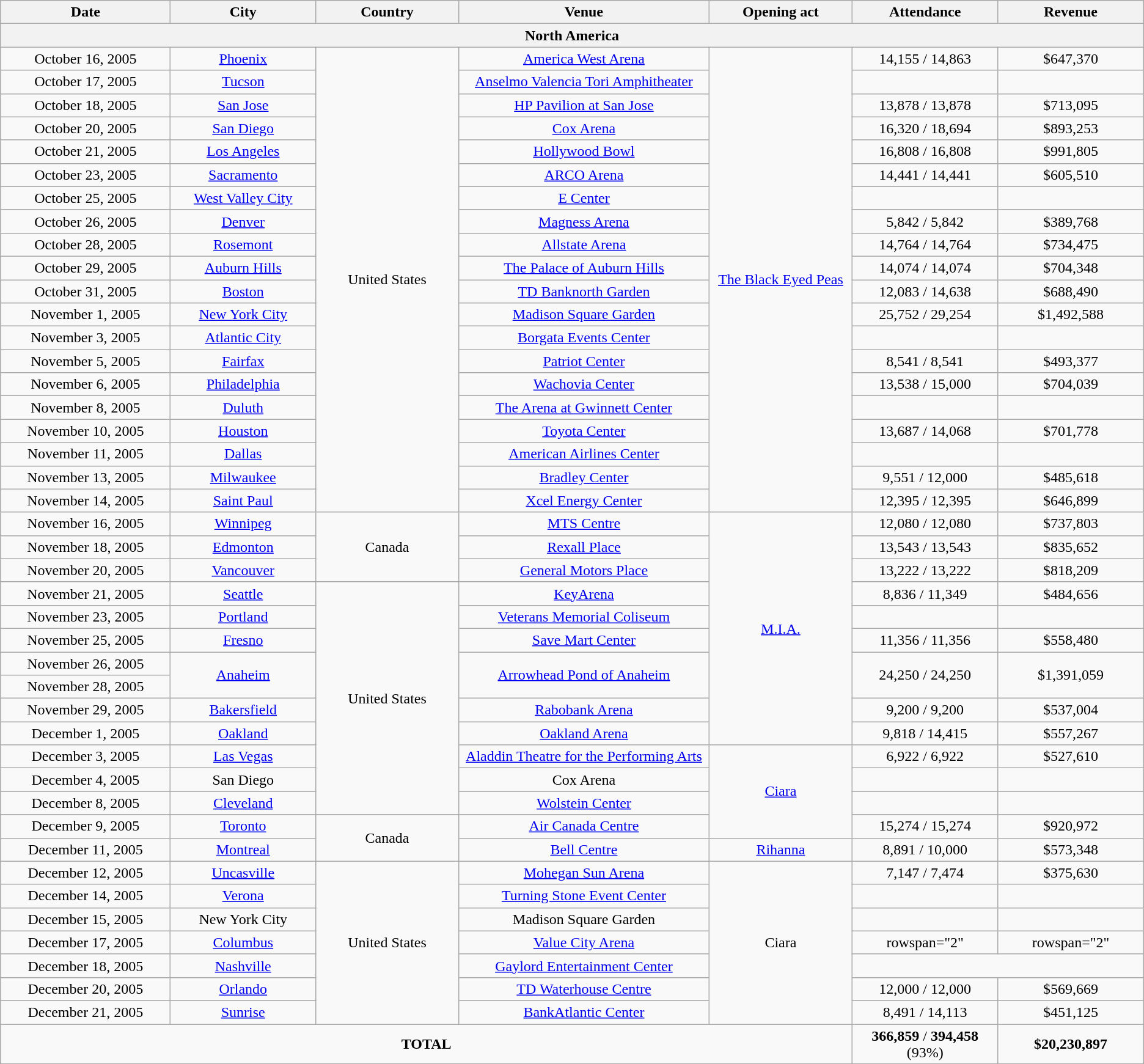<table class="wikitable" style="text-align:center;">
<tr>
<th scope="col" style="width:12em;">Date</th>
<th scope="col" style="width:10em;">City</th>
<th scope="col" style="width:10em;">Country</th>
<th scope="col" style="width:18em;">Venue</th>
<th scope="col" style="width:10em;">Opening act</th>
<th scope="col" style="width:10em;">Attendance</th>
<th scope="col" style="width:10em;">Revenue</th>
</tr>
<tr>
<th colspan="7">North America</th>
</tr>
<tr>
<td>October 16, 2005</td>
<td><a href='#'>Phoenix</a></td>
<td rowspan="20">United States</td>
<td><a href='#'>America West Arena</a></td>
<td rowspan="20"><a href='#'>The Black Eyed Peas</a></td>
<td>14,155 / 14,863</td>
<td>$647,370</td>
</tr>
<tr>
<td>October 17, 2005</td>
<td><a href='#'>Tucson</a></td>
<td><a href='#'>Anselmo Valencia Tori Amphitheater</a></td>
<td></td>
<td></td>
</tr>
<tr>
<td>October 18, 2005</td>
<td><a href='#'>San Jose</a></td>
<td><a href='#'>HP Pavilion at San Jose</a></td>
<td>13,878 / 13,878</td>
<td>$713,095</td>
</tr>
<tr>
<td>October 20, 2005</td>
<td><a href='#'>San Diego</a></td>
<td><a href='#'>Cox Arena</a></td>
<td>16,320 / 18,694</td>
<td>$893,253</td>
</tr>
<tr>
<td>October 21, 2005</td>
<td><a href='#'>Los Angeles</a></td>
<td><a href='#'>Hollywood Bowl</a></td>
<td>16,808 / 16,808</td>
<td>$991,805</td>
</tr>
<tr>
<td>October 23, 2005</td>
<td><a href='#'>Sacramento</a></td>
<td><a href='#'>ARCO Arena</a></td>
<td>14,441 / 14,441</td>
<td>$605,510</td>
</tr>
<tr>
<td>October 25, 2005</td>
<td><a href='#'>West Valley City</a></td>
<td><a href='#'>E Center</a></td>
<td></td>
<td></td>
</tr>
<tr>
<td>October 26, 2005</td>
<td><a href='#'>Denver</a></td>
<td><a href='#'>Magness Arena</a></td>
<td>5,842 / 5,842</td>
<td>$389,768</td>
</tr>
<tr>
<td>October 28, 2005</td>
<td><a href='#'>Rosemont</a></td>
<td><a href='#'>Allstate Arena</a></td>
<td>14,764 / 14,764</td>
<td>$734,475</td>
</tr>
<tr>
<td>October 29, 2005</td>
<td><a href='#'>Auburn Hills</a></td>
<td><a href='#'>The Palace of Auburn Hills</a></td>
<td>14,074 / 14,074</td>
<td>$704,348</td>
</tr>
<tr>
<td>October 31, 2005</td>
<td><a href='#'>Boston</a></td>
<td><a href='#'>TD Banknorth Garden</a></td>
<td>12,083 / 14,638</td>
<td>$688,490</td>
</tr>
<tr>
<td>November 1, 2005</td>
<td><a href='#'>New York City</a></td>
<td><a href='#'>Madison Square Garden</a></td>
<td>25,752 / 29,254</td>
<td>$1,492,588</td>
</tr>
<tr>
<td>November 3, 2005</td>
<td><a href='#'>Atlantic City</a></td>
<td><a href='#'>Borgata Events Center</a></td>
<td></td>
<td></td>
</tr>
<tr>
<td>November 5, 2005</td>
<td><a href='#'>Fairfax</a></td>
<td><a href='#'>Patriot Center</a></td>
<td>8,541 / 8,541</td>
<td>$493,377</td>
</tr>
<tr>
<td>November 6, 2005</td>
<td><a href='#'>Philadelphia</a></td>
<td><a href='#'>Wachovia Center</a></td>
<td>13,538 / 15,000</td>
<td>$704,039</td>
</tr>
<tr>
<td>November 8, 2005</td>
<td><a href='#'>Duluth</a></td>
<td><a href='#'>The Arena at Gwinnett Center</a></td>
<td></td>
<td></td>
</tr>
<tr>
<td>November 10, 2005</td>
<td><a href='#'>Houston</a></td>
<td><a href='#'>Toyota Center</a></td>
<td>13,687 / 14,068</td>
<td>$701,778</td>
</tr>
<tr>
<td>November 11, 2005</td>
<td><a href='#'>Dallas</a></td>
<td><a href='#'>American Airlines Center</a></td>
<td></td>
<td></td>
</tr>
<tr>
<td>November 13, 2005</td>
<td><a href='#'>Milwaukee</a></td>
<td><a href='#'>Bradley Center</a></td>
<td>9,551 / 12,000</td>
<td>$485,618</td>
</tr>
<tr>
<td>November 14, 2005</td>
<td><a href='#'>Saint Paul</a></td>
<td><a href='#'>Xcel Energy Center</a></td>
<td>12,395 / 12,395</td>
<td>$646,899</td>
</tr>
<tr>
<td>November 16, 2005</td>
<td><a href='#'>Winnipeg</a></td>
<td rowspan="3">Canada</td>
<td><a href='#'>MTS Centre</a></td>
<td rowspan="10"><a href='#'>M.I.A.</a></td>
<td>12,080 / 12,080</td>
<td>$737,803</td>
</tr>
<tr>
<td>November 18, 2005</td>
<td><a href='#'>Edmonton</a></td>
<td><a href='#'>Rexall Place</a></td>
<td>13,543 / 13,543</td>
<td>$835,652</td>
</tr>
<tr>
<td>November 20, 2005</td>
<td><a href='#'>Vancouver</a></td>
<td><a href='#'>General Motors Place</a></td>
<td>13,222 / 13,222</td>
<td>$818,209</td>
</tr>
<tr>
<td>November 21, 2005</td>
<td><a href='#'>Seattle</a></td>
<td rowspan="10">United States</td>
<td><a href='#'>KeyArena</a></td>
<td>8,836 / 11,349</td>
<td>$484,656</td>
</tr>
<tr>
<td>November 23, 2005</td>
<td><a href='#'>Portland</a></td>
<td><a href='#'>Veterans Memorial Coliseum</a></td>
<td></td>
<td></td>
</tr>
<tr>
<td>November 25, 2005</td>
<td><a href='#'>Fresno</a></td>
<td><a href='#'>Save Mart Center</a></td>
<td>11,356 / 11,356</td>
<td>$558,480</td>
</tr>
<tr>
<td>November 26, 2005</td>
<td rowspan="2"><a href='#'>Anaheim</a></td>
<td rowspan="2"><a href='#'>Arrowhead Pond of Anaheim</a></td>
<td rowspan="2">24,250 / 24,250</td>
<td rowspan="2">$1,391,059</td>
</tr>
<tr>
<td>November 28, 2005</td>
</tr>
<tr>
<td>November 29, 2005</td>
<td><a href='#'>Bakersfield</a></td>
<td><a href='#'>Rabobank Arena</a></td>
<td>9,200 / 9,200</td>
<td>$537,004</td>
</tr>
<tr>
<td>December 1, 2005</td>
<td><a href='#'>Oakland</a></td>
<td><a href='#'>Oakland Arena</a></td>
<td>9,818 / 14,415</td>
<td>$557,267</td>
</tr>
<tr>
<td>December 3, 2005</td>
<td><a href='#'>Las Vegas</a></td>
<td><a href='#'>Aladdin Theatre for the Performing Arts</a></td>
<td rowspan=4"><a href='#'>Ciara</a></td>
<td>6,922 / 6,922</td>
<td>$527,610</td>
</tr>
<tr>
<td>December 4, 2005</td>
<td>San Diego</td>
<td>Cox Arena</td>
<td></td>
<td></td>
</tr>
<tr>
<td>December 8, 2005</td>
<td><a href='#'>Cleveland</a></td>
<td><a href='#'>Wolstein Center</a></td>
<td></td>
<td></td>
</tr>
<tr>
<td>December 9, 2005</td>
<td><a href='#'>Toronto</a></td>
<td rowspan="2">Canada</td>
<td><a href='#'>Air Canada Centre</a></td>
<td>15,274 / 15,274</td>
<td>$920,972</td>
</tr>
<tr>
<td>December 11, 2005</td>
<td><a href='#'>Montreal</a></td>
<td><a href='#'>Bell Centre</a></td>
<td><a href='#'>Rihanna</a></td>
<td>8,891 / 10,000</td>
<td>$573,348</td>
</tr>
<tr>
<td>December 12, 2005</td>
<td><a href='#'>Uncasville</a></td>
<td rowspan="7">United States</td>
<td><a href='#'>Mohegan Sun Arena</a></td>
<td rowspan="7">Ciara</td>
<td>7,147 / 7,474</td>
<td>$375,630</td>
</tr>
<tr>
<td>December 14, 2005</td>
<td><a href='#'>Verona</a></td>
<td><a href='#'>Turning Stone Event Center</a></td>
<td></td>
<td></td>
</tr>
<tr>
<td>December 15, 2005</td>
<td>New York City</td>
<td>Madison Square Garden</td>
<td></td>
<td></td>
</tr>
<tr>
<td>December 17, 2005</td>
<td><a href='#'>Columbus</a></td>
<td><a href='#'>Value City Arena</a></td>
<td>rowspan="2" </td>
<td>rowspan="2" </td>
</tr>
<tr>
<td>December 18, 2005</td>
<td><a href='#'>Nashville</a></td>
<td><a href='#'>Gaylord Entertainment Center</a></td>
</tr>
<tr>
<td>December 20, 2005</td>
<td><a href='#'>Orlando</a></td>
<td><a href='#'>TD Waterhouse Centre</a></td>
<td>12,000 / 12,000</td>
<td>$569,669</td>
</tr>
<tr>
<td>December 21, 2005</td>
<td><a href='#'>Sunrise</a></td>
<td><a href='#'>BankAtlantic Center</a></td>
<td>8,491 / 14,113</td>
<td>$451,125</td>
</tr>
<tr>
<td colspan="5"><strong>TOTAL</strong></td>
<td><strong>366,859</strong> / <strong>394,458</strong> (93%)</td>
<td><strong>$20,230,897</strong></td>
</tr>
</table>
